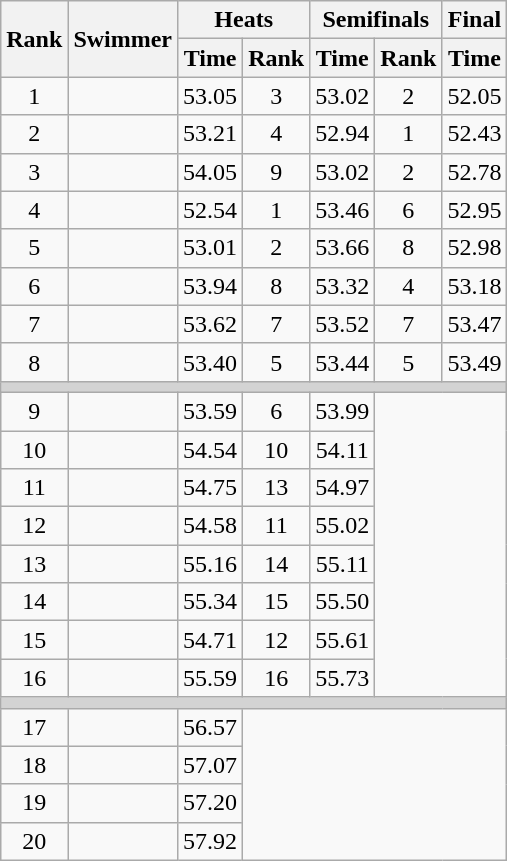<table class="wikitable" style="text-align:center;">
<tr>
<th rowspan="2">Rank</th>
<th rowspan="2">Swimmer</th>
<th colspan="2">Heats</th>
<th colspan="2">Semifinals</th>
<th>Final</th>
</tr>
<tr>
<th>Time</th>
<th>Rank</th>
<th>Time</th>
<th>Rank</th>
<th>Time</th>
</tr>
<tr>
<td>1</td>
<td align="left"></td>
<td>53.05</td>
<td>3</td>
<td>53.02 </td>
<td>2</td>
<td>52.05 </td>
</tr>
<tr>
<td>2</td>
<td align="left"></td>
<td>53.21</td>
<td>4</td>
<td>52.94 </td>
<td>1</td>
<td>52.43</td>
</tr>
<tr>
<td>3</td>
<td align="left"></td>
<td>54.05</td>
<td>9</td>
<td>53.02</td>
<td>2</td>
<td>52.78</td>
</tr>
<tr>
<td>4</td>
<td align="left"></td>
<td>52.54</td>
<td>1</td>
<td>53.46</td>
<td>6</td>
<td>52.95</td>
</tr>
<tr>
<td>5</td>
<td align="left"></td>
<td>53.01</td>
<td>2</td>
<td>53.66</td>
<td>8</td>
<td>52.98</td>
</tr>
<tr>
<td>6</td>
<td align="left"></td>
<td>53.94</td>
<td>8</td>
<td>53.32</td>
<td>4</td>
<td>53.18</td>
</tr>
<tr>
<td>7</td>
<td align="left"></td>
<td>53.62</td>
<td>7</td>
<td>53.52</td>
<td>7</td>
<td>53.47</td>
</tr>
<tr>
<td>8</td>
<td align="left"></td>
<td>53.40</td>
<td>5</td>
<td>53.44</td>
<td>5</td>
<td>53.49</td>
</tr>
<tr>
<td colspan=7 bgcolor=lightgray></td>
</tr>
<tr>
<td>9</td>
<td align="left"></td>
<td>53.59</td>
<td>6</td>
<td>53.99</td>
<td colspan="2" rowspan=8></td>
</tr>
<tr>
<td>10</td>
<td align="left"></td>
<td>54.54</td>
<td>10</td>
<td>54.11</td>
</tr>
<tr>
<td>11</td>
<td align="left"></td>
<td>54.75</td>
<td>13</td>
<td>54.97</td>
</tr>
<tr>
<td>12</td>
<td align="left"></td>
<td>54.58</td>
<td>11</td>
<td>55.02</td>
</tr>
<tr>
<td>13</td>
<td align="left"></td>
<td>55.16</td>
<td>14</td>
<td>55.11</td>
</tr>
<tr>
<td>14</td>
<td align="left"></td>
<td>55.34</td>
<td>15</td>
<td>55.50</td>
</tr>
<tr>
<td>15</td>
<td align="left"></td>
<td>54.71</td>
<td>12</td>
<td>55.61</td>
</tr>
<tr>
<td>16</td>
<td align="left"></td>
<td>55.59</td>
<td>16</td>
<td>55.73</td>
</tr>
<tr>
<td colspan=7 bgcolor=lightgray></td>
</tr>
<tr>
<td>17</td>
<td align="left"></td>
<td>56.57</td>
<td colspan=4 rowspan=4></td>
</tr>
<tr>
<td>18</td>
<td align="left"></td>
<td>57.07</td>
</tr>
<tr>
<td>19</td>
<td align="left"></td>
<td>57.20</td>
</tr>
<tr>
<td>20</td>
<td align="left"></td>
<td>57.92</td>
</tr>
</table>
